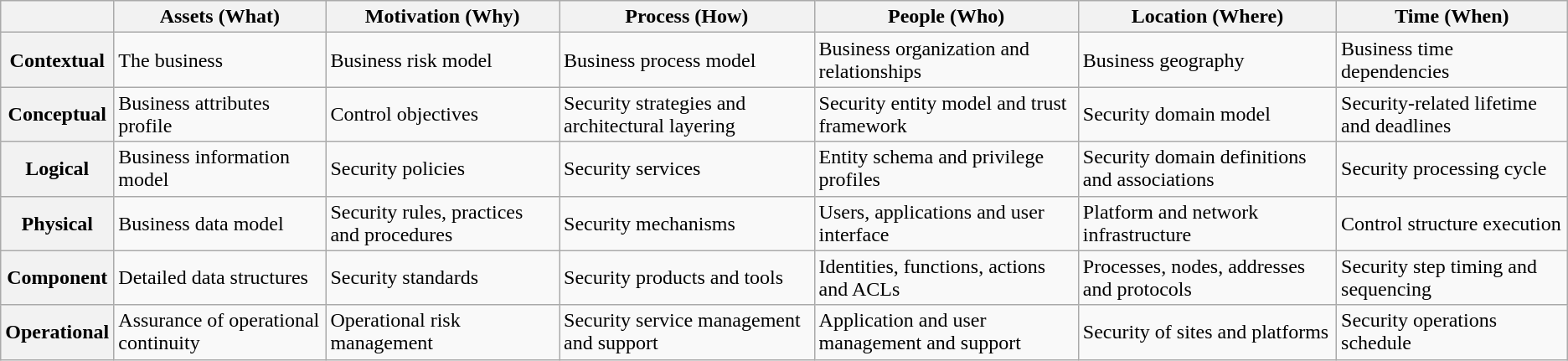<table class="wikitable">
<tr>
<th></th>
<th>Assets (What)</th>
<th>Motivation (Why)</th>
<th>Process (How)</th>
<th>People (Who)</th>
<th>Location (Where)</th>
<th>Time (When)</th>
</tr>
<tr>
<th>Contextual</th>
<td>The business</td>
<td>Business risk model</td>
<td>Business process model</td>
<td>Business organization and relationships</td>
<td>Business geography</td>
<td>Business time dependencies</td>
</tr>
<tr>
<th>Conceptual</th>
<td>Business attributes profile</td>
<td>Control objectives</td>
<td>Security strategies and architectural layering</td>
<td>Security entity model and trust framework</td>
<td>Security domain model</td>
<td>Security-related lifetime and deadlines</td>
</tr>
<tr>
<th>Logical</th>
<td>Business information model</td>
<td>Security policies</td>
<td>Security services</td>
<td>Entity schema and privilege profiles</td>
<td>Security domain definitions and associations</td>
<td>Security processing cycle</td>
</tr>
<tr>
<th>Physical</th>
<td>Business data model</td>
<td>Security rules, practices and procedures</td>
<td>Security mechanisms</td>
<td>Users, applications and user interface</td>
<td>Platform and network infrastructure</td>
<td>Control structure execution</td>
</tr>
<tr>
<th>Component</th>
<td>Detailed data structures</td>
<td>Security standards</td>
<td>Security products and tools</td>
<td>Identities, functions, actions and ACLs</td>
<td>Processes, nodes, addresses and protocols</td>
<td>Security step timing and sequencing</td>
</tr>
<tr>
<th>Operational</th>
<td>Assurance of operational continuity</td>
<td>Operational risk management</td>
<td>Security service management and support</td>
<td>Application and user management and support</td>
<td>Security of sites and platforms</td>
<td>Security operations schedule</td>
</tr>
</table>
